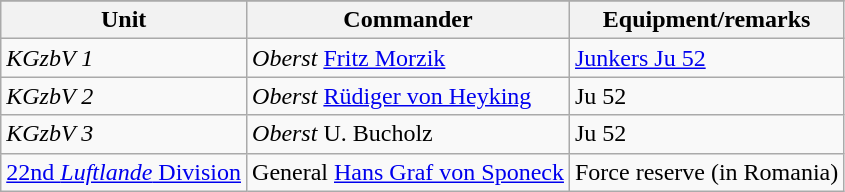<table class="wikitable">
<tr>
</tr>
<tr>
<th>Unit</th>
<th>Commander</th>
<th>Equipment/remarks</th>
</tr>
<tr>
<td><em>KGzbV 1</em></td>
<td><em>Oberst</em> <a href='#'>Fritz Morzik</a></td>
<td><a href='#'>Junkers Ju 52</a></td>
</tr>
<tr>
<td><em>KGzbV 2</em></td>
<td><em>Oberst</em> <a href='#'>Rüdiger von Heyking</a></td>
<td>Ju 52</td>
</tr>
<tr>
<td><em>KGzbV 3</em></td>
<td><em>Oberst</em> U. Bucholz</td>
<td>Ju 52</td>
</tr>
<tr>
<td><a href='#'>22nd <em>Luftlande</em> Division</a></td>
<td>General <a href='#'>Hans Graf von Sponeck</a></td>
<td>Force reserve  (in Romania)</td>
</tr>
</table>
